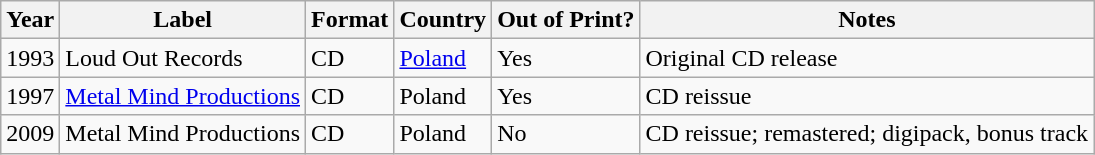<table class="wikitable">
<tr>
<th>Year</th>
<th>Label</th>
<th>Format</th>
<th>Country</th>
<th>Out of Print?</th>
<th>Notes</th>
</tr>
<tr>
<td>1993</td>
<td>Loud Out Records</td>
<td>CD</td>
<td><a href='#'>Poland</a></td>
<td>Yes</td>
<td>Original CD release</td>
</tr>
<tr>
<td>1997</td>
<td><a href='#'>Metal Mind Productions</a></td>
<td>CD</td>
<td>Poland</td>
<td>Yes</td>
<td>CD reissue</td>
</tr>
<tr>
<td>2009</td>
<td>Metal Mind Productions</td>
<td>CD</td>
<td>Poland</td>
<td>No</td>
<td>CD reissue; remastered; digipack, bonus track</td>
</tr>
</table>
